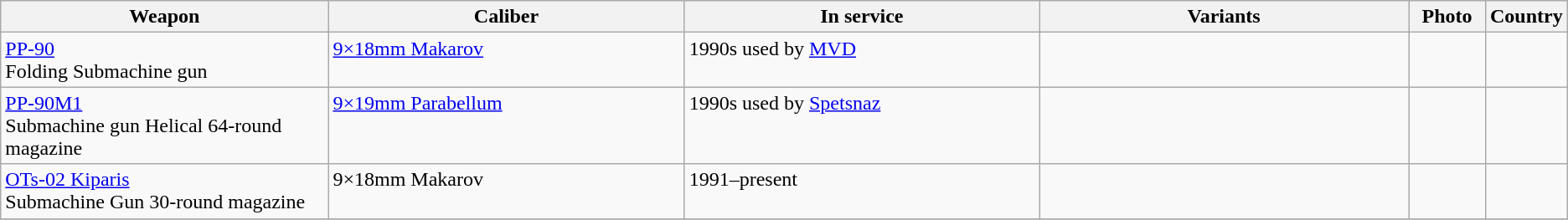<table class="wikitable">
<tr>
<th style="width:22%;", align=left>Weapon</th>
<th style="width:24%;", align=left>Caliber</th>
<th style="width:24%;", align=left>In service</th>
<th style="width:25%;", align=left>Variants</th>
<th style="width:29%;">Photo</th>
<th style="width:16%;", align=left>Country</th>
</tr>
<tr>
<td align=left, valign=top><a href='#'>PP-90</a><br>Folding Submachine gun</td>
<td align=left, valign=top><a href='#'>9×18mm Makarov</a></td>
<td align=left, valign=top>1990s used by <a href='#'>MVD</a></td>
<td align=left, valign=top></td>
<td align=center></td>
<td><br></td>
</tr>
<tr>
<td align=left, valign=top><a href='#'>PP-90M1</a><br>Submachine gun
Helical 64-round magazine</td>
<td align=left, valign=top><a href='#'>9×19mm Parabellum</a></td>
<td align=left, valign=top>1990s used by <a href='#'>Spetsnaz</a></td>
<td align=left, valign=top></td>
<td align=center></td>
<td></td>
</tr>
<tr>
<td align=left, valign=top><a href='#'>OTs-02 Kiparis</a><br>Submachine Gun
30-round magazine</td>
<td align=left, valign=top>9×18mm Makarov</td>
<td align=left, valign=top>1991–present</td>
<td align=left, valign=top></td>
<td align=center></td>
<td></td>
</tr>
<tr>
</tr>
</table>
